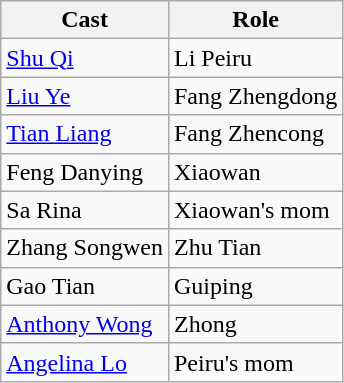<table class="wikitable">
<tr>
<th>Cast</th>
<th>Role</th>
</tr>
<tr>
<td><a href='#'>Shu Qi</a></td>
<td>Li Peiru</td>
</tr>
<tr>
<td><a href='#'>Liu Ye</a></td>
<td>Fang Zhengdong</td>
</tr>
<tr>
<td><a href='#'>Tian Liang</a></td>
<td>Fang Zhencong</td>
</tr>
<tr>
<td>Feng Danying</td>
<td>Xiaowan</td>
</tr>
<tr>
<td>Sa Rina</td>
<td>Xiaowan's mom</td>
</tr>
<tr>
<td>Zhang Songwen</td>
<td>Zhu Tian</td>
</tr>
<tr>
<td>Gao Tian</td>
<td>Guiping</td>
</tr>
<tr>
<td><a href='#'>Anthony Wong</a></td>
<td>Zhong</td>
</tr>
<tr>
<td><a href='#'>Angelina Lo</a></td>
<td>Peiru's mom</td>
</tr>
</table>
